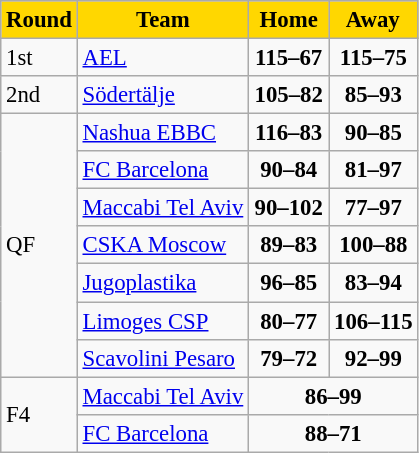<table class="wikitable" style="text-align: left; font-size:95%">
<tr bgcolor="#ccccff">
<th style="color:black; background:#FFD700;">Round</th>
<th style="color:black; background:#FFD700;">Team</th>
<th style="color:black; background:#FFD700;"> Home </th>
<th style="color:black; background:#FFD700;"> Away </th>
</tr>
<tr>
<td>1st</td>
<td> <a href='#'>AEL</a></td>
<td align="center"><strong>115–67</strong></td>
<td align="center"><strong>115–75</strong></td>
</tr>
<tr>
<td>2nd</td>
<td> <a href='#'>Södertälje</a></td>
<td align="center"><strong>105–82</strong></td>
<td align="center"><strong>85–93</strong></td>
</tr>
<tr>
<td rowspan=7>QF</td>
<td> <a href='#'>Nashua EBBC</a></td>
<td align="center"><strong>116–83</strong></td>
<td align="center"><strong>90–85</strong></td>
</tr>
<tr>
<td> <a href='#'>FC Barcelona</a></td>
<td align="center"><strong>90–84</strong></td>
<td align="center"><strong>81–97</strong></td>
</tr>
<tr>
<td> <a href='#'>Maccabi Tel Aviv</a></td>
<td align="center"><strong>90–102</strong></td>
<td align="center"><strong>77–97</strong></td>
</tr>
<tr>
<td> <a href='#'>CSKA Moscow</a></td>
<td align="center"><strong>89–83</strong></td>
<td align="center"><strong>100–88</strong></td>
</tr>
<tr>
<td> <a href='#'>Jugoplastika</a></td>
<td align="center"><strong>96–85</strong></td>
<td align="center"><strong>83–94</strong></td>
</tr>
<tr>
<td> <a href='#'>Limoges CSP</a></td>
<td align="center"><strong>80–77</strong></td>
<td align="center"><strong>106–115</strong></td>
</tr>
<tr>
<td> <a href='#'>Scavolini Pesaro</a></td>
<td align="center"><strong>79–72</strong></td>
<td align="center"><strong>92–99</strong></td>
</tr>
<tr>
<td rowspan=2>F4</td>
<td> <a href='#'>Maccabi Tel Aviv</a></td>
<td colspan=2 align="center"><strong>86–99</strong></td>
</tr>
<tr>
<td> <a href='#'>FC Barcelona</a></td>
<td colspan=2 align="center"><strong>88–71</strong></td>
</tr>
</table>
